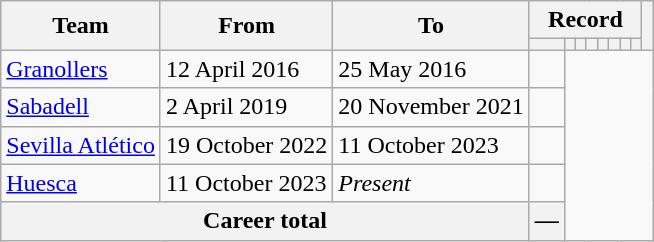<table class="wikitable" style="text-align: center">
<tr>
<th rowspan="2">Team</th>
<th rowspan="2">From</th>
<th rowspan="2">To</th>
<th colspan="8">Record</th>
<th rowspan=2></th>
</tr>
<tr>
<th></th>
<th></th>
<th></th>
<th></th>
<th></th>
<th></th>
<th></th>
<th></th>
</tr>
<tr>
<td align="left"><a href='#'>Granollers</a></td>
<td align=left>12 April 2016</td>
<td align=left>25 May 2016<br></td>
<td></td>
</tr>
<tr>
<td align="left"><a href='#'>Sabadell</a></td>
<td align=left>2 April 2019</td>
<td align=left>20 November 2021<br></td>
<td></td>
</tr>
<tr>
<td align="left"><a href='#'>Sevilla Atlético</a></td>
<td align=left>19 October 2022</td>
<td align=left>11 October 2023<br></td>
<td></td>
</tr>
<tr>
<td align="left"><a href='#'>Huesca</a></td>
<td align=left>11 October 2023</td>
<td align=left><em>Present</em><br></td>
<td></td>
</tr>
<tr>
<th colspan=3>Career total<br></th>
<th>—</th>
</tr>
</table>
